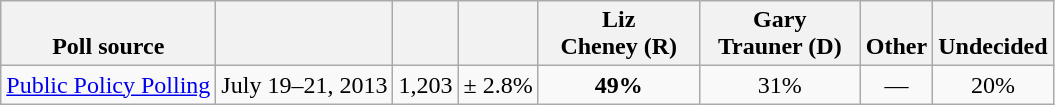<table class="wikitable" style="text-align:center">
<tr valign= bottom>
<th>Poll source</th>
<th></th>
<th></th>
<th></th>
<th style="width:100px;">Liz<br>Cheney (R)</th>
<th style="width:100px;">Gary<br>Trauner (D)</th>
<th>Other</th>
<th>Undecided</th>
</tr>
<tr>
<td align=left><a href='#'>Public Policy Polling</a></td>
<td>July 19–21, 2013</td>
<td>1,203</td>
<td>± 2.8%</td>
<td><strong>49%</strong></td>
<td>31%</td>
<td>—</td>
<td>20%</td>
</tr>
</table>
